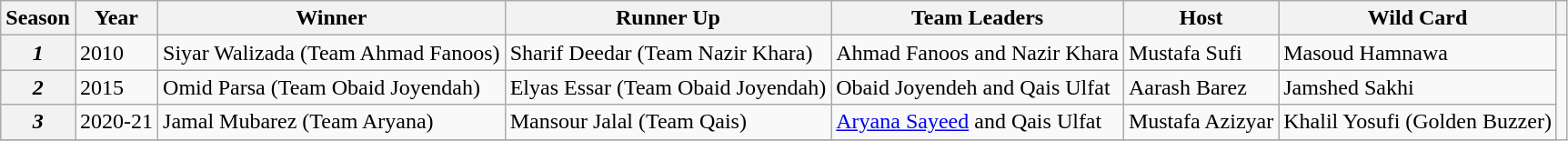<table class="wikitable plainrowheaders sortable" style="margin-right: 0;">
<tr>
<th scope="col">Season</th>
<th scope="col">Year</th>
<th scope="col">Winner</th>
<th scope="col">Runner Up</th>
<th scope="col">Team Leaders</th>
<th scope="col">Host</th>
<th scope="col">Wild Card</th>
<th scope="col" class="unsortable"></th>
</tr>
<tr>
<th scope="row"><em>1</em></th>
<td>2010</td>
<td>Siyar Walizada (Team Ahmad Fanoos)</td>
<td>Sharif Deedar (Team Nazir Khara)</td>
<td>Ahmad Fanoos and Nazir Khara</td>
<td>Mustafa Sufi</td>
<td>Masoud Hamnawa</td>
</tr>
<tr>
<th scope="row"><em>2</em></th>
<td>2015</td>
<td>Omid Parsa (Team Obaid Joyendah)</td>
<td>Elyas Essar (Team Obaid Joyendah)</td>
<td>Obaid Joyendeh and Qais Ulfat</td>
<td>Aarash Barez</td>
<td>Jamshed Sakhi</td>
</tr>
<tr>
<th scope="row"><em>3</em></th>
<td>2020-21</td>
<td>Jamal Mubarez (Team Aryana)</td>
<td>Mansour Jalal (Team Qais)</td>
<td><a href='#'>Aryana Sayeed</a> and Qais Ulfat</td>
<td>Mustafa Azizyar</td>
<td>Khalil Yosufi (Golden Buzzer)</td>
</tr>
<tr>
</tr>
</table>
